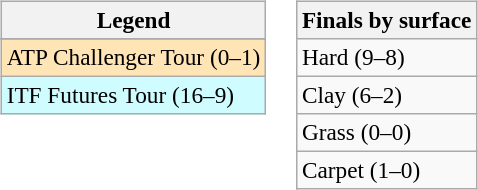<table>
<tr valign=top>
<td><br><table class=wikitable style=font-size:97%>
<tr>
<th>Legend</th>
</tr>
<tr bgcolor=e5d1cb>
</tr>
<tr bgcolor=moccasin>
<td>ATP Challenger Tour (0–1)</td>
</tr>
<tr bgcolor=cffcff>
<td>ITF Futures Tour (16–9)</td>
</tr>
</table>
</td>
<td><br><table class=wikitable style=font-size:97%>
<tr>
<th>Finals by surface</th>
</tr>
<tr>
<td>Hard (9–8)</td>
</tr>
<tr>
<td>Clay (6–2)</td>
</tr>
<tr>
<td>Grass (0–0)</td>
</tr>
<tr>
<td>Carpet (1–0)</td>
</tr>
</table>
</td>
</tr>
</table>
